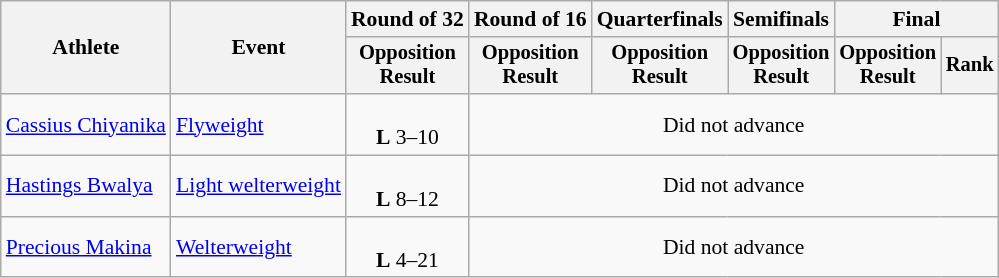<table class="wikitable" style="font-size:90%">
<tr>
<th rowspan="2">Athlete</th>
<th rowspan="2">Event</th>
<th>Round of 32</th>
<th>Round of 16</th>
<th>Quarterfinals</th>
<th>Semifinals</th>
<th colspan=2>Final</th>
</tr>
<tr style="font-size:95%">
<th>Opposition<br>Result</th>
<th>Opposition<br>Result</th>
<th>Opposition<br>Result</th>
<th>Opposition<br>Result</th>
<th>Opposition<br>Result</th>
<th>Rank</th>
</tr>
<tr align=center>
<td align=left><a href='#'>Cassius Chiyanika</a></td>
<td align=left><a href='#'>Flyweight</a></td>
<td><br><strong>L</strong> 3–10</td>
<td colspan=5>Did not advance</td>
</tr>
<tr align=center>
<td align=left><a href='#'>Hastings Bwalya</a></td>
<td align=left><a href='#'>Light welterweight</a></td>
<td><br><strong>L</strong> 8–12</td>
<td colspan=5>Did not advance</td>
</tr>
<tr align=center>
<td align=left><a href='#'>Precious Makina</a></td>
<td align=left><a href='#'>Welterweight</a></td>
<td><br><strong>L</strong> 4–21</td>
<td colspan=5>Did not advance</td>
</tr>
</table>
